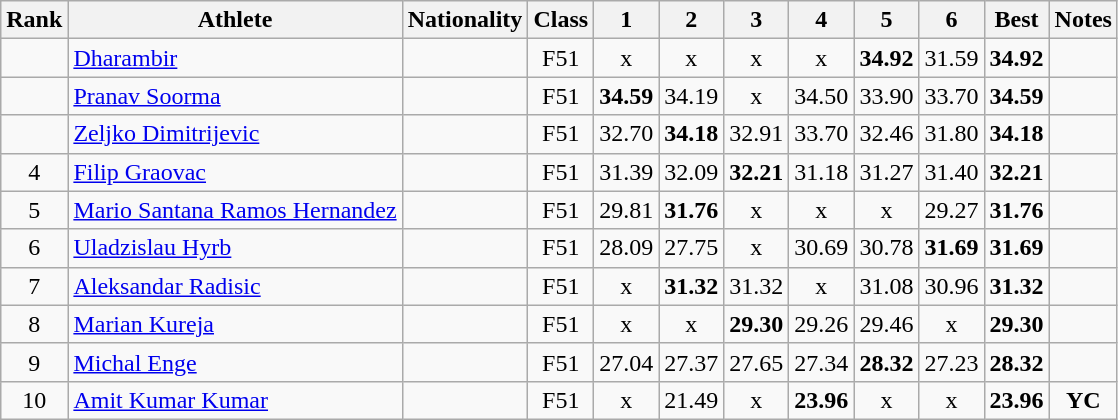<table class="wikitable sortable" style="text-align:center">
<tr>
<th>Rank</th>
<th>Athlete</th>
<th>Nationality</th>
<th>Class</th>
<th>1</th>
<th>2</th>
<th>3</th>
<th>4</th>
<th>5</th>
<th>6</th>
<th>Best</th>
<th>Notes</th>
</tr>
<tr>
<td></td>
<td align="left"><a href='#'>Dharambir</a></td>
<td align="left"></td>
<td>F51</td>
<td>x</td>
<td>x</td>
<td>x</td>
<td>x</td>
<td><strong>34.92</strong></td>
<td>31.59</td>
<td><strong>34.92</strong></td>
<td></td>
</tr>
<tr>
<td></td>
<td align="left"><a href='#'>Pranav Soorma</a></td>
<td align="left"></td>
<td>F51</td>
<td><strong>34.59</strong></td>
<td>34.19</td>
<td>x</td>
<td>34.50</td>
<td>33.90</td>
<td>33.70</td>
<td><strong>34.59</strong></td>
<td></td>
</tr>
<tr>
<td></td>
<td align="left"><a href='#'>Zeljko Dimitrijevic</a></td>
<td align="left"></td>
<td>F51</td>
<td>32.70</td>
<td><strong>34.18</strong></td>
<td>32.91</td>
<td>33.70</td>
<td>32.46</td>
<td>31.80</td>
<td><strong>34.18</strong></td>
<td></td>
</tr>
<tr>
<td>4</td>
<td align="left"><a href='#'>Filip Graovac</a></td>
<td align="left"></td>
<td>F51</td>
<td>31.39</td>
<td>32.09</td>
<td><strong>32.21</strong></td>
<td>31.18</td>
<td>31.27</td>
<td>31.40</td>
<td><strong>32.21</strong></td>
<td></td>
</tr>
<tr>
<td>5</td>
<td align="left"><a href='#'>Mario Santana Ramos Hernandez</a></td>
<td align="left"></td>
<td>F51</td>
<td>29.81</td>
<td><strong>31.76</strong></td>
<td>x</td>
<td>x</td>
<td>x</td>
<td>29.27</td>
<td><strong>31.76</strong></td>
<td></td>
</tr>
<tr>
<td>6</td>
<td align="left"><a href='#'>Uladzislau Hyrb</a></td>
<td align="left"></td>
<td>F51</td>
<td>28.09</td>
<td>27.75</td>
<td>x</td>
<td>30.69</td>
<td>30.78</td>
<td><strong>31.69</strong></td>
<td><strong>31.69</strong></td>
<td></td>
</tr>
<tr>
<td>7</td>
<td align="left"><a href='#'>Aleksandar Radisic</a></td>
<td align="left"></td>
<td>F51</td>
<td>x</td>
<td><strong>31.32</strong></td>
<td>31.32</td>
<td>x</td>
<td>31.08</td>
<td>30.96</td>
<td><strong>31.32</strong></td>
<td></td>
</tr>
<tr>
<td>8</td>
<td align="left"><a href='#'>Marian Kureja</a></td>
<td align="left"></td>
<td>F51</td>
<td>x</td>
<td>x</td>
<td><strong>29.30</strong></td>
<td>29.26</td>
<td>29.46</td>
<td>x</td>
<td><strong>29.30</strong></td>
<td></td>
</tr>
<tr>
<td>9</td>
<td align="left"><a href='#'>Michal Enge</a></td>
<td align="left"></td>
<td>F51</td>
<td>27.04</td>
<td>27.37</td>
<td>27.65</td>
<td>27.34</td>
<td><strong>28.32</strong></td>
<td>27.23</td>
<td><strong>28.32</strong></td>
<td></td>
</tr>
<tr>
<td>10</td>
<td align="left"><a href='#'>Amit Kumar Kumar</a></td>
<td align="left"></td>
<td>F51</td>
<td>x</td>
<td>21.49</td>
<td>x</td>
<td><strong>23.96</strong></td>
<td>x</td>
<td>x</td>
<td><strong>23.96</strong></td>
<td><strong>YC</strong> </td>
</tr>
</table>
